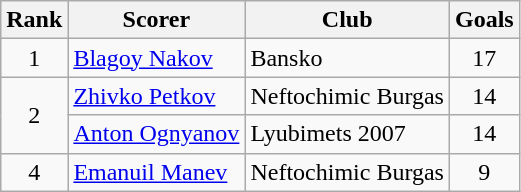<table class="wikitable" style="text-align:center">
<tr>
<th>Rank</th>
<th>Scorer</th>
<th>Club</th>
<th>Goals</th>
</tr>
<tr>
<td>1</td>
<td align="left"> <a href='#'>Blagoy Nakov</a></td>
<td align="left">Bansko</td>
<td>17</td>
</tr>
<tr>
<td rowspan="2">2</td>
<td align="left"> <a href='#'>Zhivko Petkov</a></td>
<td align="left">Neftochimic Burgas</td>
<td>14</td>
</tr>
<tr>
<td align="left"> <a href='#'>Anton Ognyanov</a></td>
<td align="left">Lyubimets 2007</td>
<td>14</td>
</tr>
<tr>
<td>4</td>
<td align="left"> <a href='#'>Emanuil Manev</a></td>
<td align="left">Neftochimic Burgas</td>
<td>9</td>
</tr>
</table>
